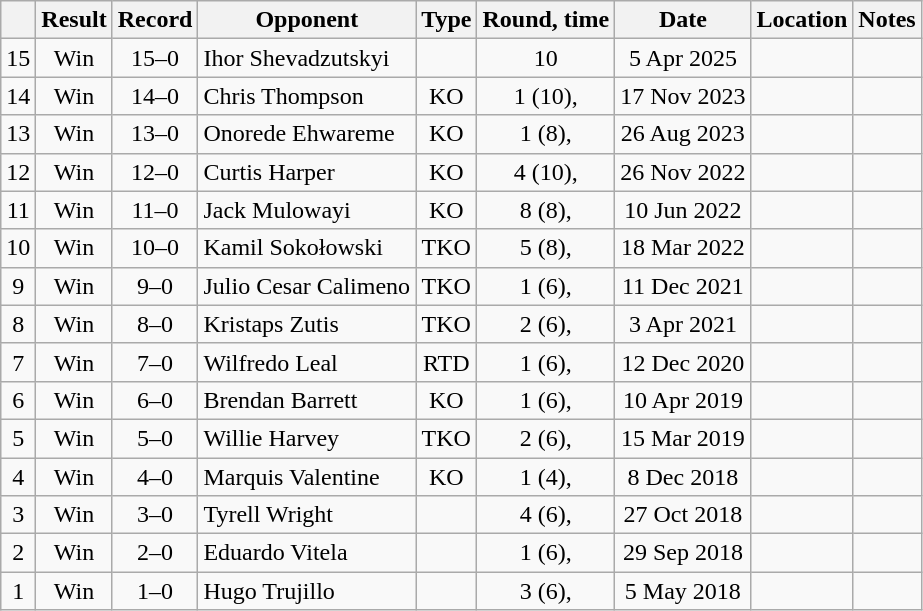<table class="wikitable" style="text-align:center">
<tr>
<th></th>
<th>Result</th>
<th>Record</th>
<th>Opponent</th>
<th>Type</th>
<th>Round, time</th>
<th>Date</th>
<th>Location</th>
<th>Notes</th>
</tr>
<tr>
<td>15</td>
<td>Win</td>
<td>15–0</td>
<td align=left>Ihor Shevadzutskyi</td>
<td></td>
<td>10</td>
<td>5 Apr 2025</td>
<td align=left></td>
<td></td>
</tr>
<tr>
<td>14</td>
<td>Win</td>
<td>14–0</td>
<td style="text-align:left;">Chris Thompson</td>
<td>KO</td>
<td>1 (10), </td>
<td>17 Nov 2023</td>
<td style="text-align:left;"></td>
<td></td>
</tr>
<tr>
<td>13</td>
<td>Win</td>
<td>13–0</td>
<td style="text-align:left;">Onorede Ehwareme</td>
<td>KO</td>
<td>1 (8), </td>
<td>26 Aug 2023</td>
<td style="text-align:left;"></td>
<td></td>
</tr>
<tr>
<td>12</td>
<td>Win</td>
<td>12–0</td>
<td style="text-align:left;">Curtis Harper</td>
<td>KO</td>
<td>4 (10), </td>
<td>26 Nov 2022</td>
<td style="text-align:left;"></td>
<td></td>
</tr>
<tr>
<td>11</td>
<td>Win</td>
<td>11–0</td>
<td style="text-align:left;">Jack Mulowayi</td>
<td>KO</td>
<td>8 (8), </td>
<td>10 Jun 2022</td>
<td style="text-align:left;"></td>
<td></td>
</tr>
<tr>
<td>10</td>
<td>Win</td>
<td>10–0</td>
<td style="text-align:left;">Kamil Sokołowski</td>
<td>TKO</td>
<td>5 (8), </td>
<td>18 Mar 2022</td>
<td style="text-align:left;"></td>
<td></td>
</tr>
<tr>
<td>9</td>
<td>Win</td>
<td>9–0</td>
<td style="text-align:left;">Julio Cesar Calimeno</td>
<td>TKO</td>
<td>1 (6), </td>
<td>11 Dec 2021</td>
<td style="text-align:left;"></td>
<td></td>
</tr>
<tr>
<td>8</td>
<td>Win</td>
<td>8–0</td>
<td style="text-align:left;">Kristaps Zutis</td>
<td>TKO</td>
<td>2 (6), </td>
<td>3 Apr 2021</td>
<td style="text-align:left;"></td>
<td></td>
</tr>
<tr>
<td>7</td>
<td>Win</td>
<td>7–0</td>
<td style="text-align:left;">Wilfredo Leal</td>
<td>RTD</td>
<td>1 (6), </td>
<td>12 Dec 2020</td>
<td style="text-align:left;"></td>
<td></td>
</tr>
<tr>
<td>6</td>
<td>Win</td>
<td>6–0</td>
<td style="text-align:left;">Brendan Barrett</td>
<td>KO</td>
<td>1 (6), </td>
<td>10 Apr 2019</td>
<td style="text-align:left;"></td>
<td style="text-align:left;"></td>
</tr>
<tr>
<td>5</td>
<td>Win</td>
<td>5–0</td>
<td style="text-align:left;">Willie Harvey</td>
<td>TKO</td>
<td>2 (6), </td>
<td>15 Mar 2019</td>
<td style="text-align:left;"></td>
<td></td>
</tr>
<tr>
<td>4</td>
<td>Win</td>
<td>4–0</td>
<td style="text-align:left;">Marquis Valentine</td>
<td>KO</td>
<td>1 (4), </td>
<td>8 Dec 2018</td>
<td style="text-align:left;"></td>
<td></td>
</tr>
<tr>
<td>3</td>
<td>Win</td>
<td>3–0</td>
<td style="text-align:left;">Tyrell Wright</td>
<td></td>
<td>4 (6), </td>
<td>27 Oct 2018</td>
<td style="text-align:left;"></td>
<td></td>
</tr>
<tr>
<td>2</td>
<td>Win</td>
<td>2–0</td>
<td style="text-align:left;">Eduardo Vitela</td>
<td></td>
<td>1 (6), </td>
<td>29 Sep 2018</td>
<td style="text-align:left;"></td>
<td></td>
</tr>
<tr>
<td>1</td>
<td>Win</td>
<td>1–0</td>
<td style="text-align:left;">Hugo Trujillo</td>
<td></td>
<td>3 (6), </td>
<td>5 May 2018</td>
<td style="text-align:left;"></td>
<td></td>
</tr>
</table>
